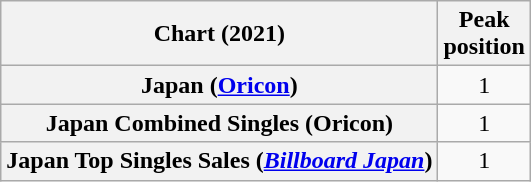<table class="wikitable plainrowheaders" style="text-align:center">
<tr>
<th scope="col">Chart (2021)</th>
<th scope="col">Peak<br>position</th>
</tr>
<tr>
<th scope="row">Japan (<a href='#'>Oricon</a>)</th>
<td>1</td>
</tr>
<tr>
<th scope="row">Japan Combined Singles (Oricon)</th>
<td>1</td>
</tr>
<tr>
<th scope="row">Japan Top Singles Sales (<em><a href='#'>Billboard Japan</a></em>)</th>
<td>1</td>
</tr>
</table>
